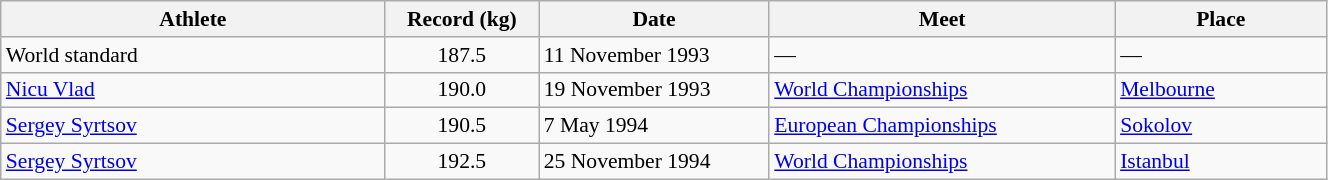<table class="wikitable" style="font-size:90%; width: 70%;">
<tr>
<th width=20%>Athlete</th>
<th width=8%>Record (kg)</th>
<th width=12%>Date</th>
<th width=18%>Meet</th>
<th width=11%>Place</th>
</tr>
<tr>
<td>World standard</td>
<td align="center">187.5</td>
<td>11 November 1993</td>
<td>—</td>
<td>—</td>
</tr>
<tr>
<td> <a href='#'>Nicu Vlad</a></td>
<td align="center">190.0</td>
<td>19 November 1993</td>
<td><a href='#'>World Championships</a></td>
<td><a href='#'>Melbourne</a></td>
</tr>
<tr>
<td> <a href='#'>Sergey Syrtsov</a></td>
<td align="center">190.5</td>
<td>7 May 1994</td>
<td><a href='#'>European Championships</a></td>
<td><a href='#'>Sokolov</a></td>
</tr>
<tr>
<td> <a href='#'>Sergey Syrtsov</a></td>
<td align="center">192.5</td>
<td>25 November 1994</td>
<td><a href='#'>World Championships</a></td>
<td><a href='#'>Istanbul</a></td>
</tr>
</table>
